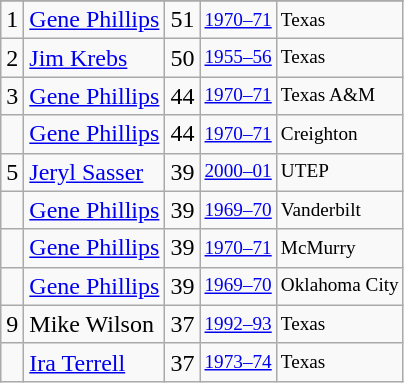<table class="wikitable">
<tr>
</tr>
<tr>
<td>1</td>
<td><a href='#'>Gene Phillips</a></td>
<td>51</td>
<td style="font-size:80%;"><a href='#'>1970–71</a></td>
<td style="font-size:80%;">Texas</td>
</tr>
<tr>
<td>2</td>
<td><a href='#'>Jim Krebs</a></td>
<td>50</td>
<td style="font-size:80%;"><a href='#'>1955–56</a></td>
<td style="font-size:80%;">Texas</td>
</tr>
<tr>
<td>3</td>
<td><a href='#'>Gene Phillips</a></td>
<td>44</td>
<td style="font-size:80%;"><a href='#'>1970–71</a></td>
<td style="font-size:80%;">Texas A&M</td>
</tr>
<tr>
<td></td>
<td><a href='#'>Gene Phillips</a></td>
<td>44</td>
<td style="font-size:80%;"><a href='#'>1970–71</a></td>
<td style="font-size:80%;">Creighton</td>
</tr>
<tr>
<td>5</td>
<td><a href='#'>Jeryl Sasser</a></td>
<td>39</td>
<td style="font-size:80%;"><a href='#'>2000–01</a></td>
<td style="font-size:80%;">UTEP</td>
</tr>
<tr>
<td></td>
<td><a href='#'>Gene Phillips</a></td>
<td>39</td>
<td style="font-size:80%;"><a href='#'>1969–70</a></td>
<td style="font-size:80%;">Vanderbilt</td>
</tr>
<tr>
<td></td>
<td><a href='#'>Gene Phillips</a></td>
<td>39</td>
<td style="font-size:80%;"><a href='#'>1970–71</a></td>
<td style="font-size:80%;">McMurry</td>
</tr>
<tr>
<td></td>
<td><a href='#'>Gene Phillips</a></td>
<td>39</td>
<td style="font-size:80%;"><a href='#'>1969–70</a></td>
<td style="font-size:80%;">Oklahoma City</td>
</tr>
<tr>
<td>9</td>
<td>Mike Wilson</td>
<td>37</td>
<td style="font-size:80%;"><a href='#'>1992–93</a></td>
<td style="font-size:80%;">Texas</td>
</tr>
<tr>
<td></td>
<td><a href='#'>Ira Terrell</a></td>
<td>37</td>
<td style="font-size:80%;"><a href='#'>1973–74</a></td>
<td style="font-size:80%;">Texas</td>
</tr>
</table>
